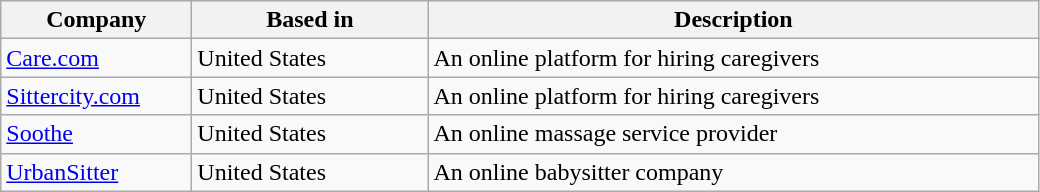<table class="wikitable sortable">
<tr>
<th scope="col" style="width: 120px;">Company</th>
<th scope="col" style="width: 150px;">Based in</th>
<th scope="col" style="width: 400px;" class=unsortable>Description</th>
</tr>
<tr>
<td style="white-space: nowrap;"><a href='#'>Care.com</a></td>
<td style="white-space: nowrap;">United States</td>
<td>An online platform for hiring caregivers</td>
</tr>
<tr>
<td><a href='#'>Sittercity.com</a></td>
<td>United States</td>
<td>An online platform for hiring caregivers</td>
</tr>
<tr>
<td><a href='#'>Soothe</a></td>
<td>United States</td>
<td>An online massage service provider</td>
</tr>
<tr>
<td><a href='#'>UrbanSitter</a></td>
<td>United States</td>
<td>An online babysitter company</td>
</tr>
</table>
